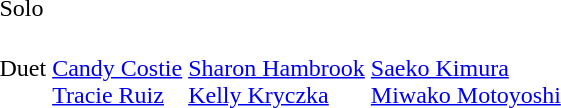<table>
<tr>
<td>Solo<br></td>
<td></td>
<td></td>
<td></td>
</tr>
<tr>
<td>Duet<br></td>
<td><br><a href='#'>Candy Costie</a><br><a href='#'>Tracie Ruiz</a></td>
<td><br><a href='#'>Sharon Hambrook</a><br><a href='#'>Kelly Kryczka</a></td>
<td><br><a href='#'>Saeko Kimura</a><br><a href='#'>Miwako Motoyoshi</a></td>
</tr>
</table>
